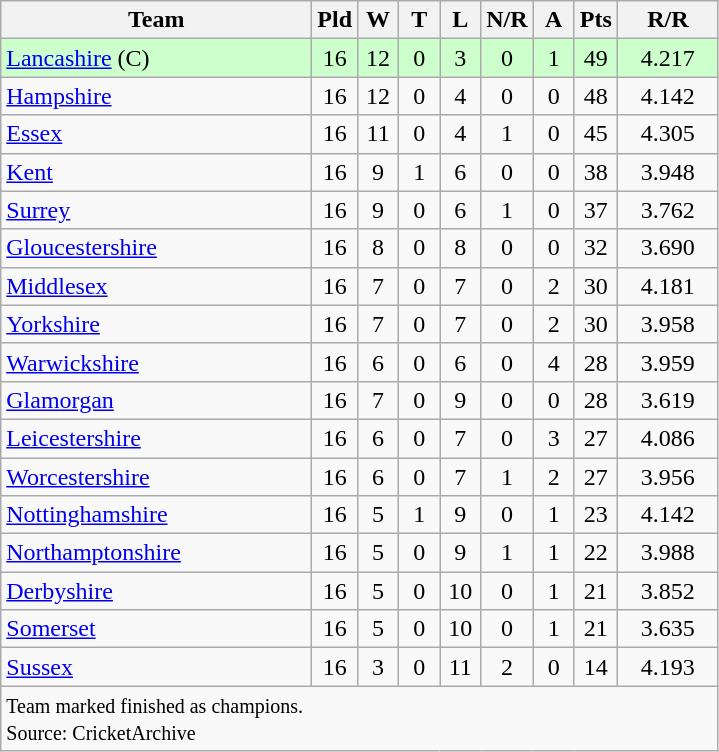<table class="wikitable" style="text-align: center;">
<tr>
<th width=200>Team</th>
<th width=20>Pld</th>
<th width=20>W</th>
<th width=20>T</th>
<th width=20>L</th>
<th width=20>N/R</th>
<th width=20>A</th>
<th width=20>Pts</th>
<th width=60>R/R</th>
</tr>
<tr bgcolor="#ccffcc">
<td align=left><a href='#'>Lancashire</a> (C)</td>
<td>16</td>
<td>12</td>
<td>0</td>
<td>3</td>
<td>0</td>
<td>1</td>
<td>49</td>
<td>4.217</td>
</tr>
<tr>
<td align=left><a href='#'>Hampshire</a></td>
<td>16</td>
<td>12</td>
<td>0</td>
<td>4</td>
<td>0</td>
<td>0</td>
<td>48</td>
<td>4.142</td>
</tr>
<tr>
<td align=left><a href='#'>Essex</a></td>
<td>16</td>
<td>11</td>
<td>0</td>
<td>4</td>
<td>1</td>
<td>0</td>
<td>45</td>
<td>4.305</td>
</tr>
<tr>
<td align=left><a href='#'>Kent</a></td>
<td>16</td>
<td>9</td>
<td>1</td>
<td>6</td>
<td>0</td>
<td>0</td>
<td>38</td>
<td>3.948</td>
</tr>
<tr>
<td align=left><a href='#'>Surrey</a></td>
<td>16</td>
<td>9</td>
<td>0</td>
<td>6</td>
<td>1</td>
<td>0</td>
<td>37</td>
<td>3.762</td>
</tr>
<tr>
<td align=left><a href='#'>Gloucestershire</a></td>
<td>16</td>
<td>8</td>
<td>0</td>
<td>8</td>
<td>0</td>
<td>0</td>
<td>32</td>
<td>3.690</td>
</tr>
<tr>
<td align=left><a href='#'>Middlesex</a></td>
<td>16</td>
<td>7</td>
<td>0</td>
<td>7</td>
<td>0</td>
<td>2</td>
<td>30</td>
<td>4.181</td>
</tr>
<tr>
<td align=left><a href='#'>Yorkshire</a></td>
<td>16</td>
<td>7</td>
<td>0</td>
<td>7</td>
<td>0</td>
<td>2</td>
<td>30</td>
<td>3.958</td>
</tr>
<tr>
<td align=left><a href='#'>Warwickshire</a></td>
<td>16</td>
<td>6</td>
<td>0</td>
<td>6</td>
<td>0</td>
<td>4</td>
<td>28</td>
<td>3.959</td>
</tr>
<tr>
<td align=left><a href='#'>Glamorgan</a></td>
<td>16</td>
<td>7</td>
<td>0</td>
<td>9</td>
<td>0</td>
<td>0</td>
<td>28</td>
<td>3.619</td>
</tr>
<tr>
<td align=left><a href='#'>Leicestershire</a></td>
<td>16</td>
<td>6</td>
<td>0</td>
<td>7</td>
<td>0</td>
<td>3</td>
<td>27</td>
<td>4.086</td>
</tr>
<tr>
<td align=left><a href='#'>Worcestershire</a></td>
<td>16</td>
<td>6</td>
<td>0</td>
<td>7</td>
<td>1</td>
<td>2</td>
<td>27</td>
<td>3.956</td>
</tr>
<tr>
<td align=left><a href='#'>Nottinghamshire</a></td>
<td>16</td>
<td>5</td>
<td>1</td>
<td>9</td>
<td>0</td>
<td>1</td>
<td>23</td>
<td>4.142</td>
</tr>
<tr>
<td align=left><a href='#'>Northamptonshire</a></td>
<td>16</td>
<td>5</td>
<td>0</td>
<td>9</td>
<td>1</td>
<td>1</td>
<td>22</td>
<td>3.988</td>
</tr>
<tr>
<td align=left><a href='#'>Derbyshire</a></td>
<td>16</td>
<td>5</td>
<td>0</td>
<td>10</td>
<td>0</td>
<td>1</td>
<td>21</td>
<td>3.852</td>
</tr>
<tr>
<td align=left><a href='#'>Somerset</a></td>
<td>16</td>
<td>5</td>
<td>0</td>
<td>10</td>
<td>0</td>
<td>1</td>
<td>21</td>
<td>3.635</td>
</tr>
<tr>
<td align=left><a href='#'>Sussex</a></td>
<td>16</td>
<td>3</td>
<td>0</td>
<td>11</td>
<td>2</td>
<td>0</td>
<td>14</td>
<td>4.193</td>
</tr>
<tr>
<td colspan="9" align="left"><small>Team marked  finished as champions.<br>Source: CricketArchive</small></td>
</tr>
</table>
